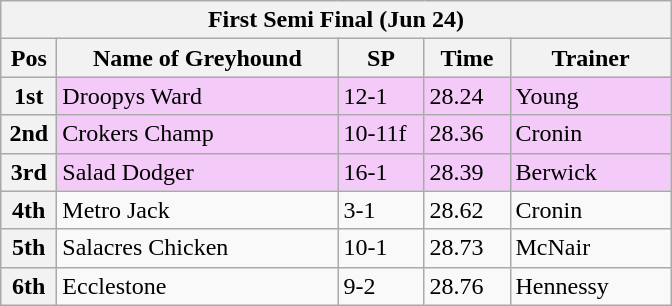<table class="wikitable">
<tr>
<th colspan="6">First Semi Final (Jun 24)</th>
</tr>
<tr>
<th width=30>Pos</th>
<th width=180>Name of Greyhound</th>
<th width=50>SP</th>
<th width=50>Time</th>
<th width=100>Trainer</th>
</tr>
<tr style="background: #f4caf9;">
<th>1st</th>
<td>Droopys Ward</td>
<td>12-1</td>
<td>28.24</td>
<td>Young</td>
</tr>
<tr style="background: #f4caf9;">
<th>2nd</th>
<td>Crokers Champ</td>
<td>10-11f</td>
<td>28.36</td>
<td>Cronin</td>
</tr>
<tr style="background: #f4caf9;">
<th>3rd</th>
<td>Salad Dodger</td>
<td>16-1</td>
<td>28.39</td>
<td>Berwick</td>
</tr>
<tr>
<th>4th</th>
<td>Metro Jack</td>
<td>3-1</td>
<td>28.62</td>
<td>Cronin</td>
</tr>
<tr>
<th>5th</th>
<td>Salacres Chicken</td>
<td>10-1</td>
<td>28.73</td>
<td>McNair</td>
</tr>
<tr>
<th>6th</th>
<td>Ecclestone</td>
<td>9-2</td>
<td>28.76</td>
<td>Hennessy</td>
</tr>
</table>
